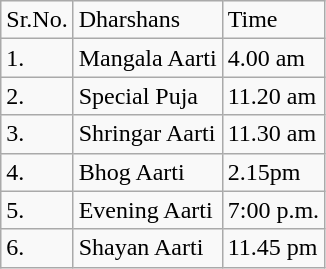<table class="wikitable">
<tr>
<td>Sr.No.</td>
<td>Dharshans</td>
<td>Time</td>
</tr>
<tr>
<td>1.</td>
<td>Mangala Aarti</td>
<td>4.00 am</td>
</tr>
<tr>
<td>2.</td>
<td>Special Puja</td>
<td>11.20 am</td>
</tr>
<tr>
<td>3.</td>
<td>Shringar Aarti</td>
<td>11.30 am</td>
</tr>
<tr>
<td>4.</td>
<td>Bhog Aarti</td>
<td>2.15pm</td>
</tr>
<tr>
<td>5.</td>
<td>Evening Aarti</td>
<td>7:00 p.m.</td>
</tr>
<tr>
<td>6.</td>
<td>Shayan Aarti</td>
<td>11.45 pm</td>
</tr>
</table>
